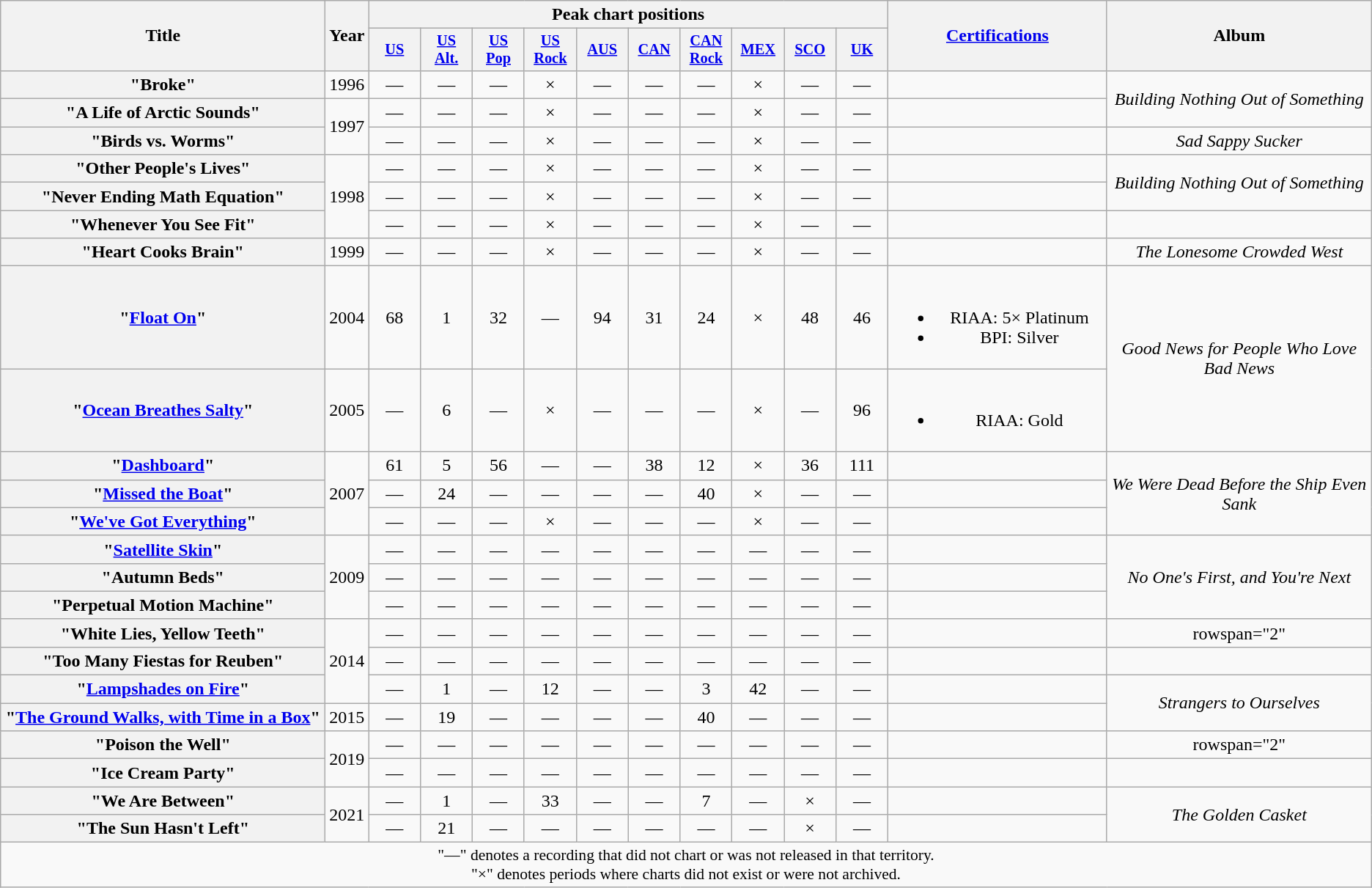<table class="wikitable plainrowheaders" style="text-align:center;">
<tr>
<th scope="col" rowspan="2" style="width:18em;">Title</th>
<th scope="col" rowspan="2">Year</th>
<th scope="col" colspan="10">Peak chart positions</th>
<th scope="col" rowspan="2" style="width:12em;"><a href='#'>Certifications</a></th>
<th scope="col" rowspan="2">Album</th>
</tr>
<tr>
<th scope="col" style="width:3em;font-size:85%;"><a href='#'>US</a><br></th>
<th scope="col" style="width:3em;font-size:85%;"><a href='#'>US<br>Alt.</a><br></th>
<th scope="col" style="width:3em;font-size:85%;"><a href='#'>US<br>Pop</a><br></th>
<th scope="col" style="width:3em;font-size:85%;"><a href='#'>US<br>Rock</a><br></th>
<th scope="col" style="width:3em;font-size:85%;"><a href='#'>AUS</a><br></th>
<th scope="col" style="width:3em;font-size:85%;"><a href='#'>CAN</a><br></th>
<th scope="col" style="width:3em;font-size:85%;"><a href='#'>CAN<br>Rock</a><br></th>
<th scope="col" style="width:3em;font-size:85%;"><a href='#'>MEX</a><br></th>
<th scope="col" style="width:3em;font-size:85%;"><a href='#'>SCO</a><br></th>
<th scope="col" style="width:3em;font-size:85%;"><a href='#'>UK</a><br></th>
</tr>
<tr>
<th scope="row">"Broke"</th>
<td>1996</td>
<td>—</td>
<td>—</td>
<td>—</td>
<td>×</td>
<td>—</td>
<td>—</td>
<td>—</td>
<td>×</td>
<td>—</td>
<td>—</td>
<td></td>
<td rowspan="2"><em>Building Nothing Out of Something</em></td>
</tr>
<tr>
<th scope="row">"A Life of Arctic Sounds"</th>
<td rowspan="2">1997</td>
<td>—</td>
<td>—</td>
<td>—</td>
<td>×</td>
<td>—</td>
<td>—</td>
<td>—</td>
<td>×</td>
<td>—</td>
<td>—</td>
<td></td>
</tr>
<tr>
<th scope="row">"Birds vs. Worms"</th>
<td>—</td>
<td>—</td>
<td>—</td>
<td>×</td>
<td>—</td>
<td>—</td>
<td>—</td>
<td>×</td>
<td>—</td>
<td>—</td>
<td></td>
<td><em>Sad Sappy Sucker</em></td>
</tr>
<tr>
<th scope="row">"Other People's Lives"</th>
<td rowspan="3">1998</td>
<td>—</td>
<td>—</td>
<td>—</td>
<td>×</td>
<td>—</td>
<td>—</td>
<td>—</td>
<td>×</td>
<td>—</td>
<td>—</td>
<td></td>
<td rowspan="2"><em>Building Nothing Out of Something</em></td>
</tr>
<tr>
<th scope="row">"Never Ending Math Equation"</th>
<td>—</td>
<td>—</td>
<td>—</td>
<td>×</td>
<td>—</td>
<td>—</td>
<td>—</td>
<td>×</td>
<td>—</td>
<td>—</td>
<td></td>
</tr>
<tr>
<th scope="row">"Whenever You See Fit"<br></th>
<td>—</td>
<td>—</td>
<td>—</td>
<td>×</td>
<td>—</td>
<td>—</td>
<td>—</td>
<td>×</td>
<td>—</td>
<td>—</td>
<td></td>
<td></td>
</tr>
<tr>
<th scope="row">"Heart Cooks Brain"</th>
<td>1999</td>
<td>—</td>
<td>—</td>
<td>—</td>
<td>×</td>
<td>—</td>
<td>—</td>
<td>—</td>
<td>×</td>
<td>—</td>
<td>—</td>
<td></td>
<td><em>The Lonesome Crowded West</em></td>
</tr>
<tr>
<th scope="row">"<a href='#'>Float On</a>"</th>
<td>2004</td>
<td>68</td>
<td>1</td>
<td>32</td>
<td>—</td>
<td>94</td>
<td>31</td>
<td>24</td>
<td>×</td>
<td>48</td>
<td>46</td>
<td><br><ul><li>RIAA: 5× Platinum</li><li>BPI: Silver</li></ul></td>
<td rowspan="2"><em>Good News for People Who Love Bad News</em></td>
</tr>
<tr>
<th scope="row">"<a href='#'>Ocean Breathes Salty</a>"</th>
<td>2005</td>
<td>—</td>
<td>6</td>
<td>—</td>
<td>×</td>
<td>—</td>
<td>—</td>
<td>—</td>
<td>×</td>
<td>—</td>
<td>96</td>
<td><br><ul><li>RIAA: Gold</li></ul></td>
</tr>
<tr>
<th scope="row">"<a href='#'>Dashboard</a>"</th>
<td rowspan="3">2007</td>
<td>61</td>
<td>5</td>
<td>56</td>
<td>—</td>
<td>—</td>
<td>38</td>
<td>12</td>
<td>×</td>
<td>36</td>
<td>111</td>
<td></td>
<td rowspan="3"><em>We Were Dead Before the Ship Even Sank</em></td>
</tr>
<tr>
<th scope="row">"<a href='#'>Missed the Boat</a>"</th>
<td>—</td>
<td>24</td>
<td>—</td>
<td>—</td>
<td>—</td>
<td>—</td>
<td>40</td>
<td>×</td>
<td>—</td>
<td>—</td>
<td></td>
</tr>
<tr>
<th scope="row">"<a href='#'>We've Got Everything</a>"</th>
<td>—</td>
<td>—</td>
<td>—</td>
<td>×</td>
<td>—</td>
<td>—</td>
<td>—</td>
<td>×</td>
<td>—</td>
<td>—</td>
<td></td>
</tr>
<tr>
<th scope="row">"<a href='#'>Satellite Skin</a>"</th>
<td rowspan="3">2009</td>
<td>—</td>
<td>—</td>
<td>—</td>
<td>—</td>
<td>—</td>
<td>—</td>
<td>—</td>
<td>—</td>
<td>—</td>
<td>—</td>
<td></td>
<td rowspan="3"><em>No One's First, and You're Next</em></td>
</tr>
<tr>
<th scope="row">"Autumn Beds"</th>
<td>—</td>
<td>—</td>
<td>—</td>
<td>—</td>
<td>—</td>
<td>—</td>
<td>—</td>
<td>—</td>
<td>—</td>
<td>—</td>
<td></td>
</tr>
<tr>
<th scope="row">"Perpetual Motion Machine"</th>
<td>—</td>
<td>—</td>
<td>—</td>
<td>—</td>
<td>—</td>
<td>—</td>
<td>—</td>
<td>—</td>
<td>—</td>
<td>—</td>
<td></td>
</tr>
<tr>
<th scope="row">"White Lies, Yellow Teeth"</th>
<td rowspan="3">2014</td>
<td>—</td>
<td>—</td>
<td>—</td>
<td>—</td>
<td>—</td>
<td>—</td>
<td>—</td>
<td>—</td>
<td>—</td>
<td>—</td>
<td></td>
<td>rowspan="2" </td>
</tr>
<tr>
<th scope="row">"Too Many Fiestas for Reuben"</th>
<td>—</td>
<td>—</td>
<td>—</td>
<td>—</td>
<td>—</td>
<td>—</td>
<td>—</td>
<td>—</td>
<td>—</td>
<td>—</td>
<td></td>
</tr>
<tr>
<th scope="row">"<a href='#'>Lampshades on Fire</a>"</th>
<td align="center">—</td>
<td>1</td>
<td>—</td>
<td>12</td>
<td>—</td>
<td>—</td>
<td>3</td>
<td>42</td>
<td>—</td>
<td>—</td>
<td></td>
<td rowspan="2"><em>Strangers to Ourselves</em></td>
</tr>
<tr>
<th scope="row">"<a href='#'>The Ground Walks, with Time in a Box</a>"</th>
<td>2015</td>
<td>—</td>
<td>19</td>
<td>—</td>
<td>—</td>
<td>—</td>
<td>—</td>
<td>40</td>
<td>—</td>
<td>—</td>
<td>—</td>
<td></td>
</tr>
<tr>
<th scope="row">"Poison the Well"</th>
<td rowspan="2">2019</td>
<td>—</td>
<td>—</td>
<td>—</td>
<td>—</td>
<td>—</td>
<td>—</td>
<td>—</td>
<td>—</td>
<td>—</td>
<td>—</td>
<td></td>
<td>rowspan="2" </td>
</tr>
<tr>
<th scope="row">"Ice Cream Party"</th>
<td>—</td>
<td>—</td>
<td>—</td>
<td>—</td>
<td>—</td>
<td>—</td>
<td>—</td>
<td>—</td>
<td>—</td>
<td>—</td>
<td></td>
</tr>
<tr>
<th scope="row">"We Are Between"</th>
<td rowspan="2">2021</td>
<td>—</td>
<td>1</td>
<td>—</td>
<td>33</td>
<td>—</td>
<td>—</td>
<td>7</td>
<td>—</td>
<td>×</td>
<td>—</td>
<td></td>
<td rowspan="2"><em>The Golden Casket</em></td>
</tr>
<tr>
<th scope="row">"The Sun Hasn't Left"</th>
<td>—</td>
<td>21</td>
<td>—</td>
<td>—</td>
<td>—</td>
<td>—</td>
<td>—</td>
<td>—</td>
<td>×</td>
<td>—</td>
<td></td>
</tr>
<tr>
<td colspan="14" style="font-size:90%">"—" denotes a recording that did not chart or was not released in that territory.<br>"×" denotes periods where charts did not exist or were not archived.</td>
</tr>
</table>
